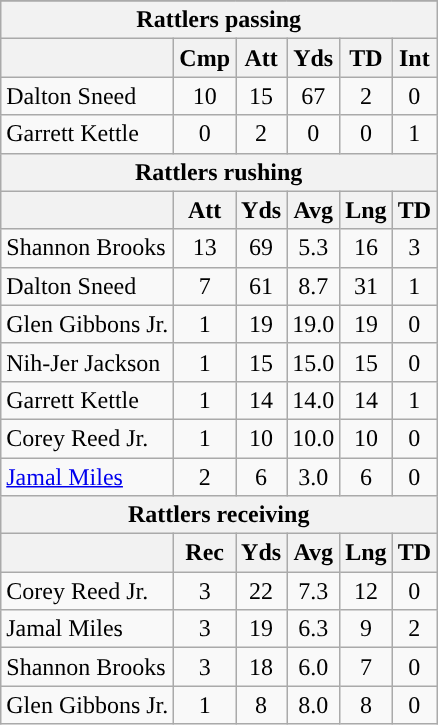<table class="wikitable" style="text-align:center;">
<tr>
</tr>
<tr>
<th colspan="6">Rattlers passing</th>
</tr>
<tr>
<th></th>
<th>Cmp</th>
<th>Att</th>
<th>Yds</th>
<th>TD</th>
<th>Int</th>
</tr>
<tr>
<td align="left">Dalton Sneed</td>
<td>10</td>
<td>15</td>
<td>67</td>
<td>2</td>
<td>0</td>
</tr>
<tr>
<td align="left">Garrett Kettle</td>
<td>0</td>
<td>2</td>
<td>0</td>
<td>0</td>
<td>1</td>
</tr>
<tr>
<th colspan="6">Rattlers rushing</th>
</tr>
<tr>
<th></th>
<th>Att</th>
<th>Yds</th>
<th>Avg</th>
<th>Lng</th>
<th>TD</th>
</tr>
<tr>
<td align="left">Shannon Brooks</td>
<td>13</td>
<td>69</td>
<td>5.3</td>
<td>16</td>
<td>3</td>
</tr>
<tr>
<td align="left">Dalton Sneed</td>
<td>7</td>
<td>61</td>
<td>8.7</td>
<td>31</td>
<td>1</td>
</tr>
<tr>
<td align="left">Glen Gibbons Jr.</td>
<td>1</td>
<td>19</td>
<td>19.0</td>
<td>19</td>
<td>0</td>
</tr>
<tr>
<td align="left">Nih-Jer Jackson</td>
<td>1</td>
<td>15</td>
<td>15.0</td>
<td>15</td>
<td>0</td>
</tr>
<tr>
<td align="left">Garrett Kettle</td>
<td>1</td>
<td>14</td>
<td>14.0</td>
<td>14</td>
<td>1</td>
</tr>
<tr>
<td align="left">Corey Reed Jr.</td>
<td>1</td>
<td>10</td>
<td>10.0</td>
<td>10</td>
<td>0</td>
</tr>
<tr>
<td align="left"><a href='#'>Jamal Miles</a></td>
<td>2</td>
<td>6</td>
<td>3.0</td>
<td>6</td>
<td>0</td>
</tr>
<tr>
<th colspan="6">Rattlers receiving</th>
</tr>
<tr>
<th></th>
<th>Rec</th>
<th>Yds</th>
<th>Avg</th>
<th>Lng</th>
<th>TD</th>
</tr>
<tr>
<td align="left">Corey Reed Jr.</td>
<td>3</td>
<td>22</td>
<td>7.3</td>
<td>12</td>
<td>0</td>
</tr>
<tr>
<td align="left">Jamal Miles</td>
<td>3</td>
<td>19</td>
<td>6.3</td>
<td>9</td>
<td>2</td>
</tr>
<tr>
<td align="left">Shannon Brooks</td>
<td>3</td>
<td>18</td>
<td>6.0</td>
<td>7</td>
<td>0</td>
</tr>
<tr>
<td align="left">Glen Gibbons Jr.</td>
<td>1</td>
<td>8</td>
<td>8.0</td>
<td>8</td>
<td>0</td>
</tr>
</table>
